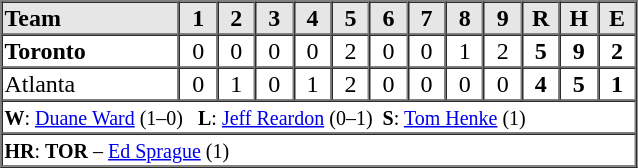<table border="1" cellspacing="0"  style="width:425px; margin-left:3em;">
<tr style="text-align:center; background:#e6e6e6;">
<th style="text-align:left; width:28%;">Team</th>
<th width=6%>1</th>
<th width=6%>2</th>
<th width=6%>3</th>
<th width=6%>4</th>
<th width=6%>5</th>
<th width=6%>6</th>
<th width=6%>7</th>
<th width=6%>8</th>
<th width=6%>9</th>
<th width=6%>R</th>
<th width=6%>H</th>
<th width=6%>E</th>
</tr>
<tr style="text-align:center;">
<td align=left><strong>Toronto</strong></td>
<td>0</td>
<td>0</td>
<td>0</td>
<td>0</td>
<td>2</td>
<td>0</td>
<td>0</td>
<td>1</td>
<td>2</td>
<td><strong>5</strong></td>
<td><strong>9</strong></td>
<td><strong>2</strong></td>
</tr>
<tr style="text-align:center;">
<td align=left>Atlanta</td>
<td>0</td>
<td>1</td>
<td>0</td>
<td>1</td>
<td>2</td>
<td>0</td>
<td>0</td>
<td>0</td>
<td>0</td>
<td><strong>4</strong></td>
<td><strong>5</strong></td>
<td><strong>1</strong></td>
</tr>
<tr style="text-align:left;">
<td colspan=13><small><strong>W</strong>: <a href='#'>Duane Ward</a> (1–0)   <strong>L</strong>: <a href='#'>Jeff Reardon</a> (0–1)  <strong>S</strong>: <a href='#'>Tom Henke</a> (1)</small></td>
</tr>
<tr style="text-align:left;">
<td colspan=13><small><strong>HR</strong>: <strong>TOR</strong> – <a href='#'>Ed Sprague</a> (1)</small></td>
</tr>
</table>
